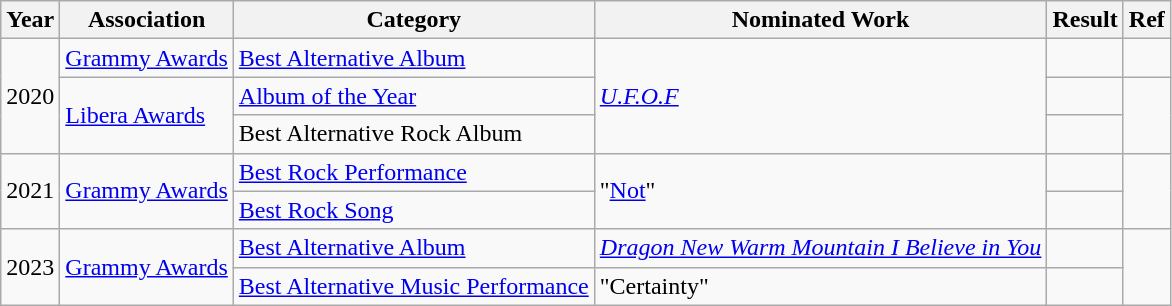<table class="wikitable">
<tr>
<th>Year</th>
<th>Association</th>
<th>Category</th>
<th>Nominated Work</th>
<th>Result</th>
<th>Ref</th>
</tr>
<tr>
<td rowspan="3">2020</td>
<td><a href='#'>Grammy Awards</a></td>
<td><a href='#'>Best Alternative Album</a></td>
<td rowspan="3"><em><a href='#'>U.F.O.F</a></em></td>
<td></td>
<td></td>
</tr>
<tr>
<td rowspan="2"><a href='#'>Libera Awards</a></td>
<td><a href='#'>Album of the Year</a></td>
<td></td>
<td rowspan="2"></td>
</tr>
<tr>
<td>Best Alternative Rock Album</td>
<td></td>
</tr>
<tr>
<td rowspan="2">2021</td>
<td rowspan="2"><a href='#'>Grammy Awards</a></td>
<td><a href='#'>Best Rock Performance</a></td>
<td rowspan="2">"<a href='#'>Not</a>"</td>
<td></td>
<td rowspan="2"></td>
</tr>
<tr>
<td><a href='#'>Best Rock Song</a></td>
<td></td>
</tr>
<tr>
<td rowspan="2">2023</td>
<td rowspan="2"><a href='#'>Grammy Awards</a></td>
<td><a href='#'>Best Alternative Album</a></td>
<td><em><a href='#'>Dragon New Warm Mountain I Believe in You</a></em></td>
<td></td>
<td rowspan="2"></td>
</tr>
<tr>
<td><a href='#'>Best Alternative Music Performance</a></td>
<td>"Certainty"</td>
<td></td>
</tr>
</table>
